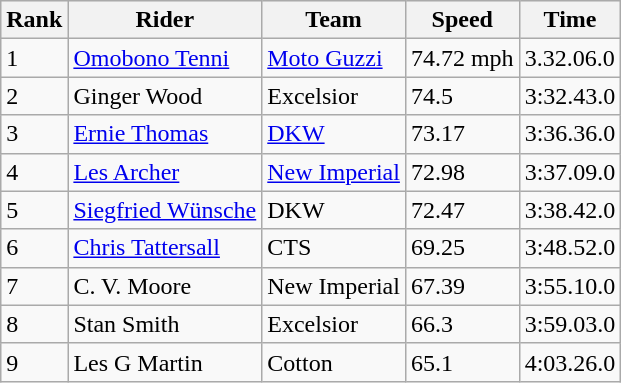<table class="wikitable">
<tr style="background:#efefef;">
<th>Rank</th>
<th>Rider</th>
<th>Team</th>
<th>Speed</th>
<th>Time</th>
</tr>
<tr>
<td>1</td>
<td> <a href='#'>Omobono Tenni</a></td>
<td><a href='#'>Moto Guzzi</a></td>
<td>74.72 mph</td>
<td>3.32.06.0</td>
</tr>
<tr>
<td>2</td>
<td> Ginger Wood</td>
<td>Excelsior</td>
<td>74.5</td>
<td>3:32.43.0</td>
</tr>
<tr>
<td>3</td>
<td> <a href='#'>Ernie Thomas</a></td>
<td><a href='#'>DKW</a></td>
<td>73.17</td>
<td>3:36.36.0</td>
</tr>
<tr>
<td>4</td>
<td> <a href='#'>Les Archer</a></td>
<td><a href='#'>New Imperial</a></td>
<td>72.98</td>
<td>3:37.09.0</td>
</tr>
<tr>
<td>5</td>
<td> <a href='#'>Siegfried Wünsche</a></td>
<td>DKW</td>
<td>72.47</td>
<td>3:38.42.0</td>
</tr>
<tr>
<td>6</td>
<td> <a href='#'>Chris Tattersall</a></td>
<td>CTS</td>
<td>69.25</td>
<td>3:48.52.0</td>
</tr>
<tr>
<td>7</td>
<td> C. V. Moore</td>
<td>New Imperial</td>
<td>67.39</td>
<td>3:55.10.0</td>
</tr>
<tr>
<td>8</td>
<td> Stan Smith</td>
<td>Excelsior</td>
<td>66.3</td>
<td>3:59.03.0</td>
</tr>
<tr>
<td>9</td>
<td> Les G Martin</td>
<td>Cotton</td>
<td>65.1</td>
<td>4:03.26.0</td>
</tr>
</table>
